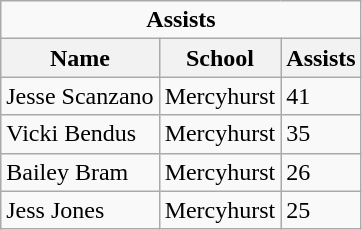<table class="wikitable">
<tr>
<td colspan=3 style="text-align:center;"><strong>Assists</strong></td>
</tr>
<tr>
<th>Name</th>
<th>School</th>
<th>Assists</th>
</tr>
<tr>
<td>Jesse Scanzano</td>
<td>Mercyhurst</td>
<td>41</td>
</tr>
<tr>
<td>Vicki Bendus</td>
<td>Mercyhurst</td>
<td>35</td>
</tr>
<tr>
<td>Bailey Bram</td>
<td>Mercyhurst</td>
<td>26</td>
</tr>
<tr>
<td>Jess Jones</td>
<td>Mercyhurst</td>
<td>25</td>
</tr>
</table>
